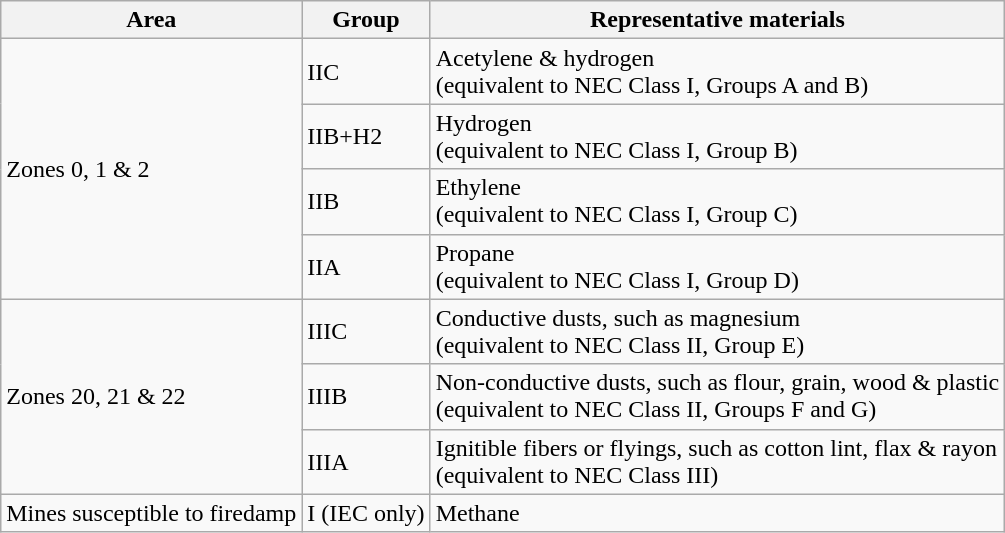<table class="wikitable">
<tr>
<th>Area</th>
<th>Group</th>
<th>Representative materials</th>
</tr>
<tr>
<td rowspan="4">Zones 0, 1 & 2</td>
<td>IIC</td>
<td>Acetylene & hydrogen<br>(equivalent to NEC Class I, Groups A and B)</td>
</tr>
<tr>
<td>IIB+H2</td>
<td>Hydrogen<br>(equivalent to NEC Class I, Group B)</td>
</tr>
<tr>
<td>IIB</td>
<td>Ethylene<br>(equivalent to NEC Class I, Group C)</td>
</tr>
<tr>
<td>IIA</td>
<td>Propane<br>(equivalent to NEC Class I, Group D)</td>
</tr>
<tr>
<td rowspan="3">Zones 20, 21 & 22</td>
<td>IIIC</td>
<td>Conductive dusts, such as magnesium<br>(equivalent to NEC Class II, Group E)</td>
</tr>
<tr>
<td>IIIB</td>
<td>Non-conductive dusts, such as flour, grain, wood & plastic<br>(equivalent to NEC Class II, Groups F and G)</td>
</tr>
<tr>
<td>IIIA</td>
<td>Ignitible fibers or flyings, such as cotton lint, flax & rayon<br>(equivalent to NEC Class III)</td>
</tr>
<tr>
<td>Mines susceptible to firedamp</td>
<td>I (IEC only)</td>
<td>Methane</td>
</tr>
</table>
